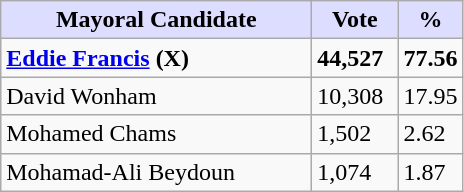<table class="wikitable sortable">
<tr>
<th style="background:#ddf; width:200px;">Mayoral Candidate</th>
<th style="background:#ddf; width:50px;">Vote</th>
<th style="background:#ddf; width:30px;">%</th>
</tr>
<tr>
<td><strong><a href='#'>Eddie Francis</a> (X)</strong></td>
<td><strong>44,527</strong></td>
<td><strong>77.56</strong></td>
</tr>
<tr>
<td>David Wonham</td>
<td>10,308</td>
<td>17.95</td>
</tr>
<tr>
<td>Mohamed Chams</td>
<td>1,502</td>
<td>2.62</td>
</tr>
<tr>
<td>Mohamad-Ali Beydoun</td>
<td>1,074</td>
<td>1.87</td>
</tr>
</table>
